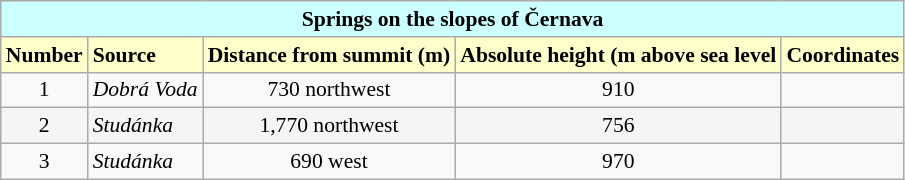<table class="wikitable" style="font-size:90%">
<tr>
<td colspan="5" align="center" bgcolor="#CCFFFF"> <strong>Springs on the slopes of Černava</strong></td>
</tr>
<tr bgcolor="#FFFFCC">
<td align="center"><strong>Number</strong></td>
<td><strong>Source</strong></td>
<td align="center"><strong>Distance from summit (m)</strong></td>
<td align="center"><strong>Absolute height (m above sea level</strong></td>
<td align="center"><strong>Coordinates</strong></td>
</tr>
<tr>
<td align="center">1</td>
<td><em>Dobrá Voda</em></td>
<td align="center">730 northwest</td>
<td align="center">910</td>
<td align="center"></td>
</tr>
<tr bgcolor="#F5F5F5">
<td align="center">2</td>
<td><em>Studánka</em></td>
<td align="center">1,770 northwest</td>
<td align="center">756</td>
<td align="center"></td>
</tr>
<tr>
<td align="center">3</td>
<td><em>Studánka</em></td>
<td align="center">690 west</td>
<td align="center">970</td>
<td align="center"></td>
</tr>
</table>
